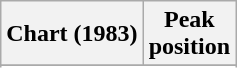<table class="wikitable sortable plainrowheaders" style="text-align:center">
<tr>
<th>Chart (1983)</th>
<th>Peak<br>position</th>
</tr>
<tr>
</tr>
<tr>
</tr>
</table>
